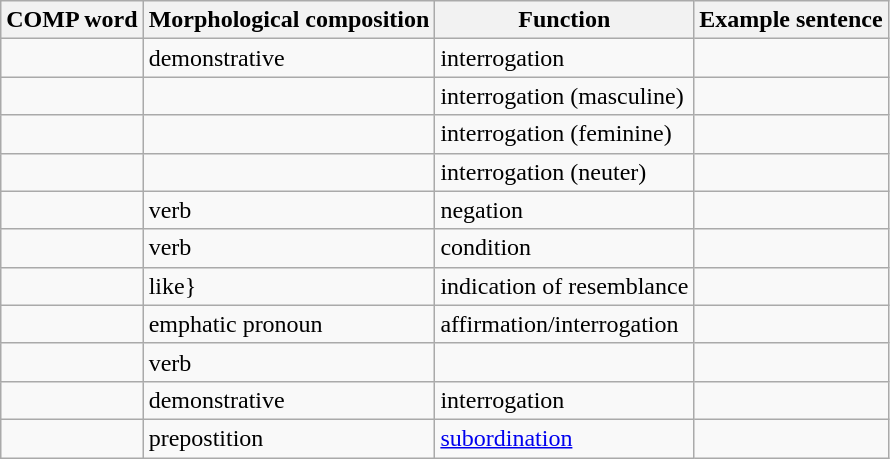<table class="wikitable">
<tr>
<th>COMP word</th>
<th>Morphological composition</th>
<th>Function</th>
<th>Example sentence</th>
</tr>
<tr>
<td></td>
<td>demonstrative </td>
<td>interrogation</td>
<td></td>
</tr>
<tr>
<td></td>
<td> </td>
<td>interrogation (masculine)</td>
<td></td>
</tr>
<tr>
<td></td>
<td> </td>
<td>interrogation (feminine)</td>
<td></td>
</tr>
<tr>
<td></td>
<td> </td>
<td>interrogation (neuter)</td>
<td></td>
</tr>
<tr>
<td></td>
<td>verb </td>
<td>negation</td>
<td></td>
</tr>
<tr>
<td></td>
<td>verb </td>
<td>condition</td>
<td></td>
</tr>
<tr>
<td></td>
<td preverbal modifier {{gloss>like}</td>
<td>indication of resemblance</td>
<td></td>
</tr>
<tr>
<td></td>
<td>emphatic pronoun </td>
<td>affirmation/interrogation</td>
<td></td>
</tr>
<tr>
<td></td>
<td>verb </td>
<td></td>
<td></td>
</tr>
<tr>
<td></td>
<td>demonstrative </td>
<td>interrogation</td>
<td></td>
</tr>
<tr>
<td></td>
<td>prepostition </td>
<td><a href='#'>subordination</a></td>
<td></td>
</tr>
</table>
